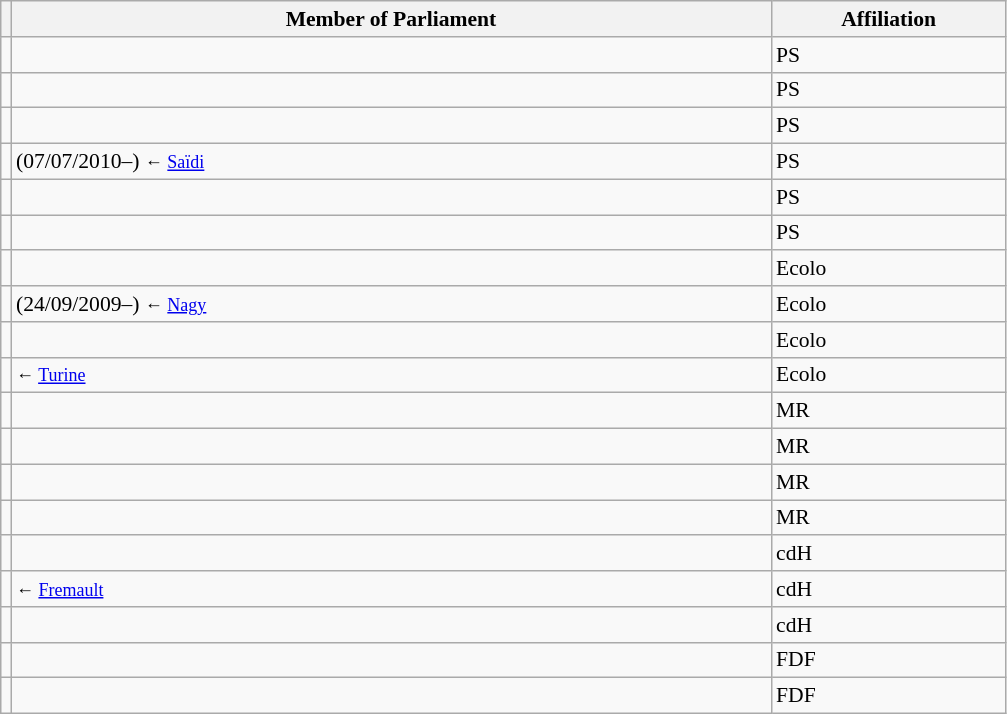<table class="sortable wikitable" style="text-align:left; font-size:90%">
<tr>
<th></th>
<th width="500">Member of Parliament</th>
<th width="150">Affiliation</th>
</tr>
<tr>
<td></td>
<td align=left></td>
<td>PS</td>
</tr>
<tr>
<td></td>
<td align=left> </td>
<td>PS</td>
</tr>
<tr>
<td></td>
<td align=left></td>
<td>PS</td>
</tr>
<tr>
<td></td>
<td align=left> (07/07/2010–) <small>←  <a href='#'>Saïdi</a></small></td>
<td>PS</td>
</tr>
<tr>
<td></td>
<td align=left></td>
<td>PS</td>
</tr>
<tr>
<td></td>
<td align=left></td>
<td>PS</td>
</tr>
<tr>
<td></td>
<td align=left></td>
<td>Ecolo</td>
</tr>
<tr>
<td></td>
<td align=left>  (24/09/2009–) <small>← <a href='#'>Nagy</a></small></td>
<td>Ecolo</td>
</tr>
<tr>
<td></td>
<td align=left></td>
<td>Ecolo</td>
</tr>
<tr>
<td></td>
<td align=left> <small>← <a href='#'>Turine</a></small></td>
<td>Ecolo</td>
</tr>
<tr>
<td></td>
<td align=left><strong></strong></td>
<td>MR</td>
</tr>
<tr>
<td></td>
<td align=left> </td>
<td>MR</td>
</tr>
<tr>
<td></td>
<td align=left></td>
<td>MR</td>
</tr>
<tr>
<td></td>
<td align=left></td>
<td>MR</td>
</tr>
<tr>
<td></td>
<td align=left></td>
<td>cdH</td>
</tr>
<tr>
<td></td>
<td align=left>  <small>← <a href='#'>Fremault</a></small></td>
<td>cdH</td>
</tr>
<tr>
<td></td>
<td align=left></td>
<td>cdH</td>
</tr>
<tr>
<td></td>
<td align=left></td>
<td>FDF</td>
</tr>
<tr>
<td></td>
<td align=left></td>
<td>FDF</td>
</tr>
</table>
